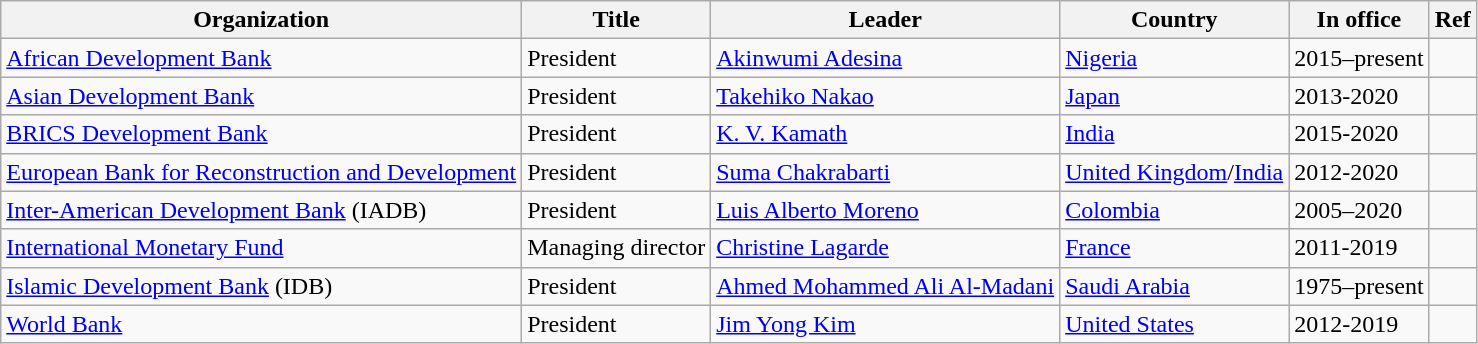<table class="wikitable unsortable">
<tr>
<th>Organization</th>
<th>Title</th>
<th>Leader</th>
<th>Country</th>
<th>In office</th>
<th>Ref</th>
</tr>
<tr>
<td><a href='#'>African Development Bank</a></td>
<td>President</td>
<td><a href='#'>Akinwumi Adesina</a></td>
<td><a href='#'>Nigeria</a></td>
<td>2015–present</td>
<td></td>
</tr>
<tr>
<td><a href='#'>Asian Development Bank</a></td>
<td>President</td>
<td><a href='#'>Takehiko Nakao</a></td>
<td><a href='#'>Japan</a></td>
<td>2013-2020</td>
<td></td>
</tr>
<tr>
<td><a href='#'>BRICS Development Bank</a></td>
<td>President</td>
<td><a href='#'>K. V. Kamath</a></td>
<td><a href='#'>India</a></td>
<td>2015-2020</td>
<td></td>
</tr>
<tr>
<td><a href='#'>European Bank for Reconstruction and Development</a></td>
<td>President</td>
<td><a href='#'>Suma Chakrabarti</a></td>
<td><a href='#'>United Kingdom</a>/<a href='#'>India</a></td>
<td>2012-2020</td>
<td></td>
</tr>
<tr>
<td><a href='#'>Inter-American Development Bank</a> (IADB)</td>
<td>President</td>
<td><a href='#'>Luis Alberto Moreno</a></td>
<td><a href='#'>Colombia</a></td>
<td>2005–2020</td>
<td></td>
</tr>
<tr>
<td><a href='#'>International Monetary Fund</a></td>
<td>Managing director</td>
<td><a href='#'>Christine Lagarde</a></td>
<td><a href='#'>France</a></td>
<td>2011-2019</td>
<td></td>
</tr>
<tr>
<td><a href='#'>Islamic Development Bank</a> (IDB)</td>
<td>President</td>
<td><a href='#'>Ahmed Mohammed Ali Al-Madani</a></td>
<td><a href='#'>Saudi Arabia</a></td>
<td>1975–present </td>
<td></td>
</tr>
<tr>
<td><a href='#'>World Bank</a></td>
<td>President</td>
<td><a href='#'>Jim Yong Kim</a></td>
<td><a href='#'>United States</a></td>
<td>2012-2019</td>
<td></td>
</tr>
</table>
